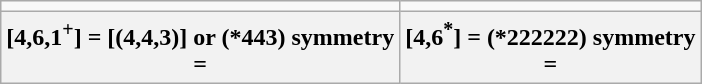<table class=wikitable>
<tr>
<td></td>
<td></td>
</tr>
<tr>
<th>[4,6,1<sup>+</sup>] = [(4,4,3)] or (*443) symmetry<br> = </th>
<th>[4,6<sup>*</sup>] = (*222222) symmetry<br> = </th>
</tr>
</table>
